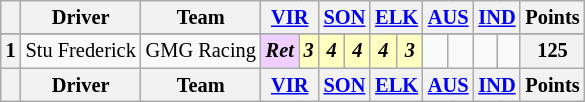<table class="wikitable" style="font-size: 85%; text-align:center;">
<tr>
<th></th>
<th>Driver</th>
<th>Team</th>
<th colspan=2><a href='#'>VIR</a><br></th>
<th colspan=2><a href='#'>SON</a><br></th>
<th colspan=2><a href='#'>ELK</a><br></th>
<th colspan=2><a href='#'>AUS</a><br></th>
<th colspan=2><a href='#'>IND</a><br></th>
<th>Points</th>
</tr>
<tr>
</tr>
<tr>
<th>1</th>
<td align=left> Stu Frederick</td>
<td align=left> GMG Racing</td>
<td style="background:#efcfff;"><strong><em>Ret</em></strong></td>
<td style="background:#ffffbf;"><strong><em>3</em></strong></td>
<td style="background:#ffffbf;"><strong><em>4</em></strong></td>
<td style="background:#ffffbf;"><strong><em>4</em></strong></td>
<td style="background:#ffffbf;"><strong><em>4</em></strong></td>
<td style="background:#ffffbf;"><strong><em>3</em></strong></td>
<td></td>
<td></td>
<td></td>
<td></td>
<th>125</th>
</tr>
<tr valign="top">
<th valign=middle></th>
<th valign=middle>Driver</th>
<th valign=middle>Team</th>
<th colspan=2><a href='#'>VIR</a><br></th>
<th colspan=2><a href='#'>SON</a><br></th>
<th colspan=2><a href='#'>ELK</a><br></th>
<th colspan=2><a href='#'>AUS</a><br></th>
<th colspan=2><a href='#'>IND</a><br></th>
<th valign=middle>Points</th>
</tr>
</table>
